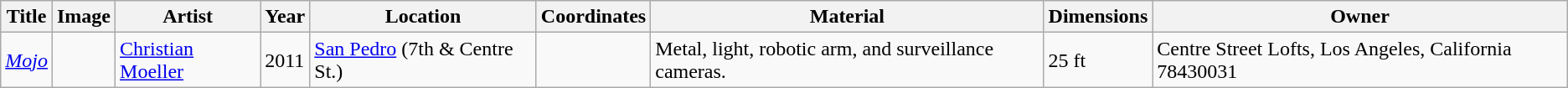<table class="wikitable sortable">
<tr>
<th>Title</th>
<th>Image</th>
<th>Artist</th>
<th>Year</th>
<th>Location</th>
<th>Coordinates</th>
<th>Material</th>
<th>Dimensions</th>
<th>Owner</th>
</tr>
<tr>
<td><em><a href='#'>Mojo</a></em></td>
<td></td>
<td><a href='#'>Christian Moeller</a></td>
<td>2011</td>
<td><a href='#'>San Pedro</a> (7th & Centre St.)</td>
<td><small></small></td>
<td>Metal, light, robotic arm, and surveillance cameras.</td>
<td>25 ft</td>
<td>Centre Street Lofts, Los Angeles, California 78430031</td>
</tr>
</table>
